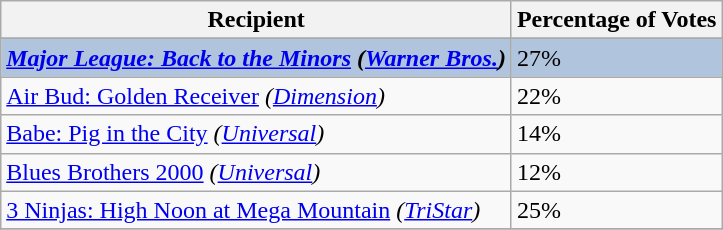<table class="wikitable sortable plainrowheaders">
<tr>
<th>Recipient</th>
<th>Percentage of Votes</th>
</tr>
<tr>
</tr>
<tr style="background:#B0C4DE;">
<td><strong><em><a href='#'>Major League: Back to the Minors</a><em> (<a href='#'>Warner Bros.</a>)<strong></td>
<td></strong>27%<strong></td>
</tr>
<tr>
<td></em><a href='#'>Air Bud: Golden Receiver</a><em> (<a href='#'>Dimension</a>)</td>
<td>22%</td>
</tr>
<tr>
<td></em><a href='#'>Babe: Pig in the City</a><em> (<a href='#'>Universal</a>)</td>
<td>14%</td>
</tr>
<tr>
<td></em><a href='#'>Blues Brothers 2000</a><em> (<a href='#'>Universal</a>)</td>
<td>12%</td>
</tr>
<tr>
<td></em><a href='#'>3 Ninjas: High Noon at Mega Mountain</a><em> (<a href='#'>TriStar</a>)</td>
<td>25%</td>
</tr>
<tr>
</tr>
</table>
